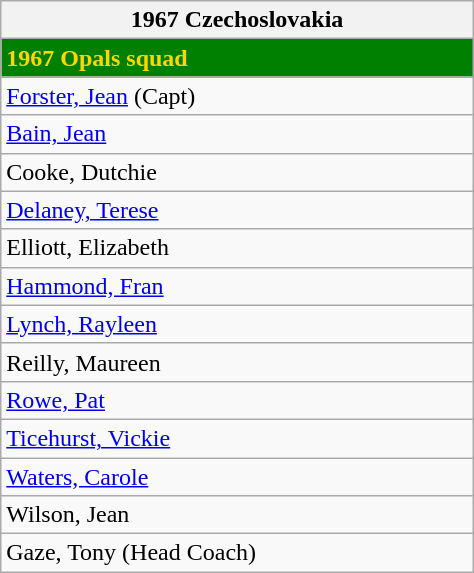<table class="wikitable collapsible autocollapse" width=25%>
<tr>
<th>1967 Czechoslovakia</th>
</tr>
<tr>
<td bgcolor=green style="color:gold; width:200px"><strong>1967 Opals squad</strong></td>
</tr>
<tr>
<td><a href='#'>Forster, Jean</a> (Capt)</td>
</tr>
<tr>
<td><a href='#'>Bain, Jean</a></td>
</tr>
<tr>
<td>Cooke, Dutchie</td>
</tr>
<tr>
<td><a href='#'>Delaney, Terese</a></td>
</tr>
<tr>
<td>Elliott, Elizabeth</td>
</tr>
<tr>
<td><a href='#'>Hammond, Fran</a></td>
</tr>
<tr>
<td><a href='#'>Lynch, Rayleen</a></td>
</tr>
<tr>
<td>Reilly, Maureen</td>
</tr>
<tr>
<td><a href='#'>Rowe, Pat</a></td>
</tr>
<tr>
<td><a href='#'>Ticehurst, Vickie</a></td>
</tr>
<tr>
<td><a href='#'>Waters, Carole</a></td>
</tr>
<tr>
<td>Wilson, Jean</td>
</tr>
<tr>
<td>Gaze, Tony (Head Coach)</td>
</tr>
</table>
